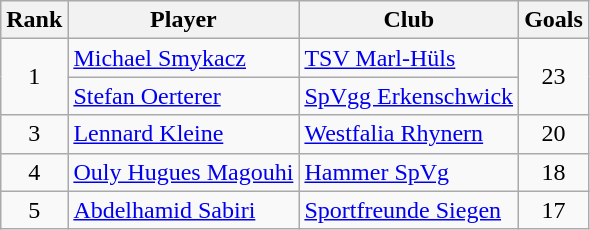<table class="wikitable" style="text-align:center">
<tr>
<th>Rank</th>
<th>Player</th>
<th>Club</th>
<th>Goals</th>
</tr>
<tr>
<td rowspan=2>1</td>
<td align="left"> <a href='#'>Michael Smykacz</a></td>
<td align="left"><a href='#'>TSV Marl-Hüls</a></td>
<td rowspan=2>23</td>
</tr>
<tr>
<td align="left"> <a href='#'>Stefan Oerterer</a></td>
<td align="left"><a href='#'>SpVgg Erkenschwick</a></td>
</tr>
<tr>
<td>3</td>
<td align="left"> <a href='#'>Lennard Kleine</a></td>
<td align="left"><a href='#'>Westfalia Rhynern</a></td>
<td>20</td>
</tr>
<tr>
<td>4</td>
<td align="left"> <a href='#'>Ouly Hugues Magouhi</a></td>
<td align="left"><a href='#'>Hammer SpVg</a></td>
<td>18</td>
</tr>
<tr>
<td>5</td>
<td align="left"> <a href='#'>Abdelhamid Sabiri</a></td>
<td align="left"><a href='#'>Sportfreunde Siegen</a></td>
<td>17</td>
</tr>
</table>
